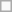<table class=wikitable style="font-size: 95%; text-align:center">
<tr>
<td></td>
</tr>
</table>
